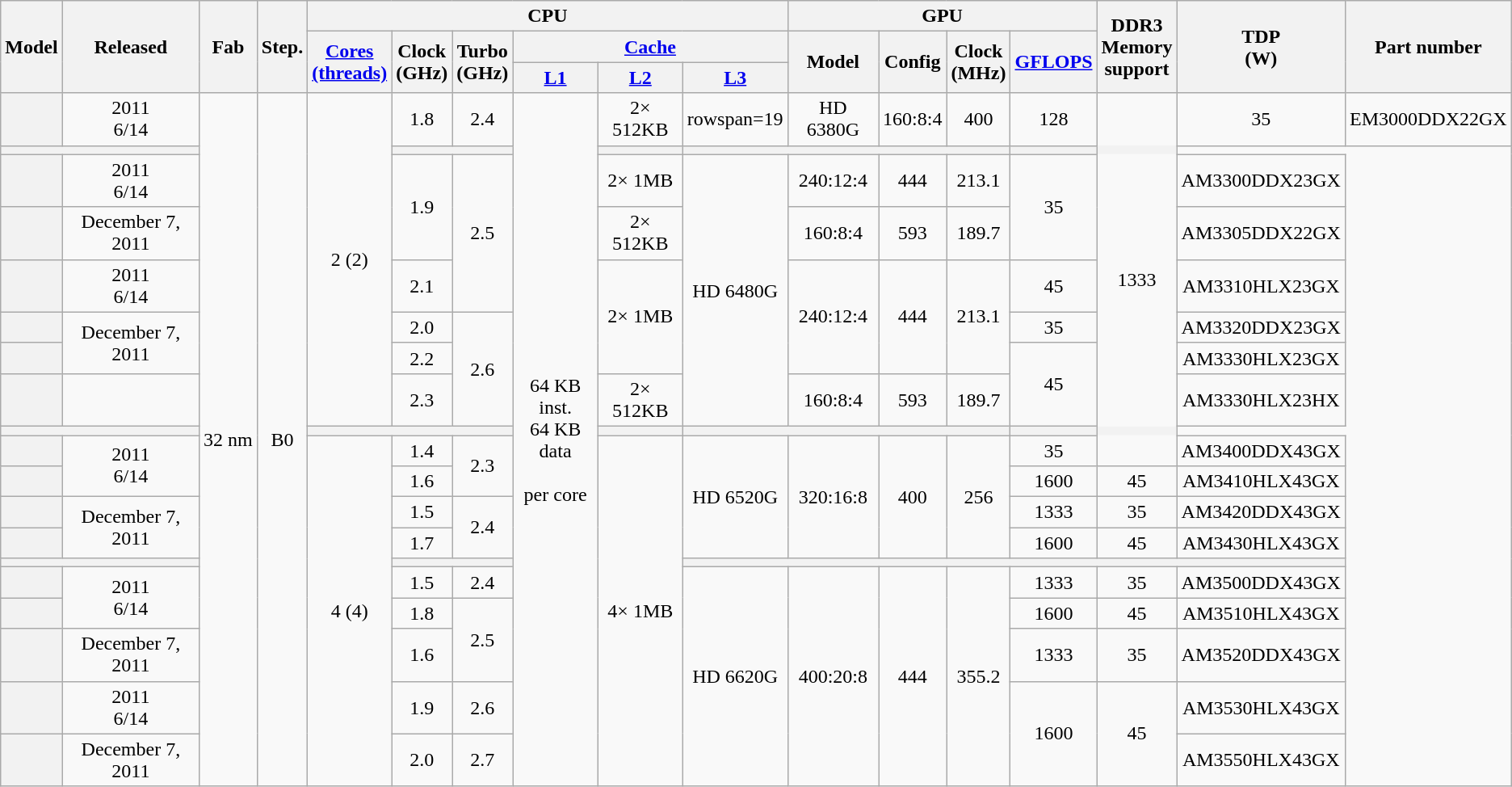<table class="wikitable sortable sort-under" style="text-align: center">
<tr>
<th rowspan=3>Model</th>
<th rowspan=3>Released</th>
<th rowspan=3>Fab</th>
<th rowspan=3>Step.</th>
<th colspan=6>CPU</th>
<th colspan=4>GPU</th>
<th rowspan=3>DDR3<br>Memory<br>support</th>
<th rowspan=3>TDP<br>(W)</th>
<th rowspan=3>Part number</th>
</tr>
<tr>
<th rowspan=2><a href='#'>Cores</a><br><a href='#'>(threads)</a></th>
<th rowspan=2>Clock<br>(GHz)</th>
<th rowspan=2>Turbo<br>(GHz)</th>
<th colspan=3><a href='#'>Cache</a></th>
<th rowspan=2>Model</th>
<th rowspan=2>Config</th>
<th rowspan=2>Clock<br>(MHz)</th>
<th rowspan=2><a href='#'>GFLOPS</a></th>
</tr>
<tr>
<th><a href='#'>L1</a></th>
<th><a href='#'>L2</a></th>
<th><a href='#'>L3</a></th>
</tr>
<tr>
<th></th>
<td>2011<br>6/14</td>
<td rowspan=19>32 nm</td>
<td rowspan=19>B0</td>
<td rowspan=8>2 (2)</td>
<td>1.8</td>
<td>2.4</td>
<td rowspan=19>64 KB inst.<br>64 KB data<br><br>per core</td>
<td>2× 512KB</td>
<td>rowspan=19 </td>
<td>HD 6380G</td>
<td>160:8:4</td>
<td>400</td>
<td>128</td>
<td rowspan=10>1333</td>
<td>35</td>
<td>EM3000DDX22GX</td>
</tr>
<tr>
<th colspan="2"></th>
<th colspan="2"></th>
<th></th>
<th colspan="4"></th>
<th colspan="2"></th>
</tr>
<tr>
<th></th>
<td>2011<br>6/14</td>
<td rowspan=2>1.9</td>
<td rowspan=3>2.5</td>
<td>2× 1MB</td>
<td rowspan=6>HD 6480G</td>
<td>240:12:4</td>
<td>444</td>
<td>213.1</td>
<td rowspan=2>35</td>
<td>AM3300DDX23GX</td>
</tr>
<tr>
<th></th>
<td>December 7, 2011</td>
<td>2× 512KB</td>
<td>160:8:4</td>
<td>593</td>
<td>189.7</td>
<td>AM3305DDX22GX</td>
</tr>
<tr>
<th></th>
<td>2011<br>6/14</td>
<td>2.1</td>
<td rowspan=3>2× 1MB</td>
<td rowspan=3>240:12:4</td>
<td rowspan=3>444</td>
<td rowspan=3>213.1</td>
<td>45</td>
<td>AM3310HLX23GX</td>
</tr>
<tr>
<th></th>
<td rowspan=2>December 7, 2011</td>
<td>2.0</td>
<td rowspan=3>2.6</td>
<td>35</td>
<td>AM3320DDX23GX</td>
</tr>
<tr>
<th></th>
<td>2.2</td>
<td rowspan=2>45</td>
<td>AM3330HLX23GX</td>
</tr>
<tr>
<th></th>
<td></td>
<td>2.3</td>
<td>2× 512KB</td>
<td>160:8:4</td>
<td>593</td>
<td>189.7</td>
<td>AM3330HLX23HX</td>
</tr>
<tr>
<th colspan="2"></th>
<th colspan="3"></th>
<th></th>
<th colspan="4"></th>
<th colspan="2"></th>
</tr>
<tr>
<th></th>
<td rowspan=2>2011<br>6/14</td>
<td rowspan=10>4 (4)</td>
<td>1.4</td>
<td rowspan=2>2.3</td>
<td rowspan=10>4× 1MB</td>
<td rowspan=4>HD 6520G</td>
<td rowspan=4>320:16:8</td>
<td rowspan=4>400</td>
<td rowspan=4>256</td>
<td>35</td>
<td>AM3400DDX43GX</td>
</tr>
<tr>
<th></th>
<td>1.6</td>
<td>1600</td>
<td>45</td>
<td>AM3410HLX43GX</td>
</tr>
<tr>
<th></th>
<td rowspan=2>December 7, 2011</td>
<td>1.5</td>
<td rowspan=2>2.4</td>
<td>1333</td>
<td>35</td>
<td>AM3420DDX43GX</td>
</tr>
<tr>
<th></th>
<td>1.7</td>
<td>1600</td>
<td>45</td>
<td>AM3430HLX43GX</td>
</tr>
<tr>
<th colspan="2"></th>
<th colspan="2"></th>
<th colspan="7"></th>
</tr>
<tr>
<th></th>
<td rowspan=2>2011<br>6/14</td>
<td>1.5</td>
<td>2.4</td>
<td rowspan=5>HD 6620G</td>
<td rowspan=5>400:20:8</td>
<td rowspan=5>444</td>
<td rowspan=5>355.2</td>
<td>1333</td>
<td>35</td>
<td>AM3500DDX43GX</td>
</tr>
<tr>
<th></th>
<td>1.8</td>
<td rowspan=2>2.5</td>
<td>1600</td>
<td>45</td>
<td>AM3510HLX43GX</td>
</tr>
<tr>
<th></th>
<td>December 7, 2011</td>
<td>1.6</td>
<td>1333</td>
<td>35</td>
<td>AM3520DDX43GX</td>
</tr>
<tr>
<th></th>
<td>2011<br>6/14</td>
<td>1.9</td>
<td>2.6</td>
<td rowspan=2>1600</td>
<td rowspan=2>45</td>
<td>AM3530HLX43GX</td>
</tr>
<tr>
<th></th>
<td>December 7, 2011</td>
<td>2.0</td>
<td>2.7</td>
<td>AM3550HLX43GX</td>
</tr>
</table>
